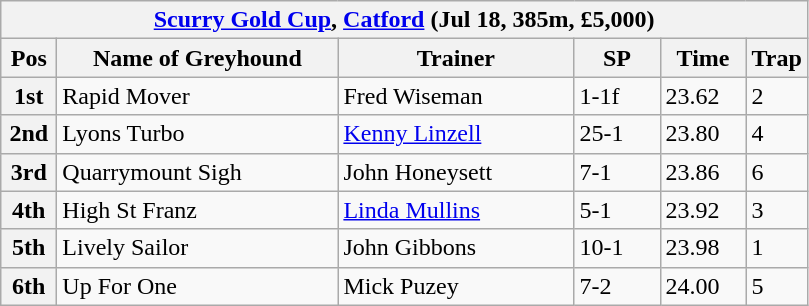<table class="wikitable">
<tr>
<th colspan="6"><a href='#'>Scurry Gold Cup</a>, <a href='#'>Catford</a> (Jul 18, 385m, £5,000)</th>
</tr>
<tr>
<th width=30>Pos</th>
<th width=180>Name of Greyhound</th>
<th width=150>Trainer</th>
<th width=50>SP</th>
<th width=50>Time</th>
<th width=30>Trap</th>
</tr>
<tr>
<th>1st</th>
<td>Rapid Mover</td>
<td>Fred Wiseman</td>
<td>1-1f</td>
<td>23.62</td>
<td>2</td>
</tr>
<tr>
<th>2nd</th>
<td>Lyons Turbo</td>
<td><a href='#'>Kenny Linzell</a></td>
<td>25-1</td>
<td>23.80</td>
<td>4</td>
</tr>
<tr>
<th>3rd</th>
<td>Quarrymount Sigh</td>
<td>John Honeysett</td>
<td>7-1</td>
<td>23.86</td>
<td>6</td>
</tr>
<tr>
<th>4th</th>
<td>High St Franz</td>
<td><a href='#'>Linda Mullins</a></td>
<td>5-1</td>
<td>23.92</td>
<td>3</td>
</tr>
<tr>
<th>5th</th>
<td>Lively Sailor</td>
<td>John Gibbons</td>
<td>10-1</td>
<td>23.98</td>
<td>1</td>
</tr>
<tr>
<th>6th</th>
<td>Up For One</td>
<td>Mick Puzey</td>
<td>7-2</td>
<td>24.00</td>
<td>5</td>
</tr>
</table>
